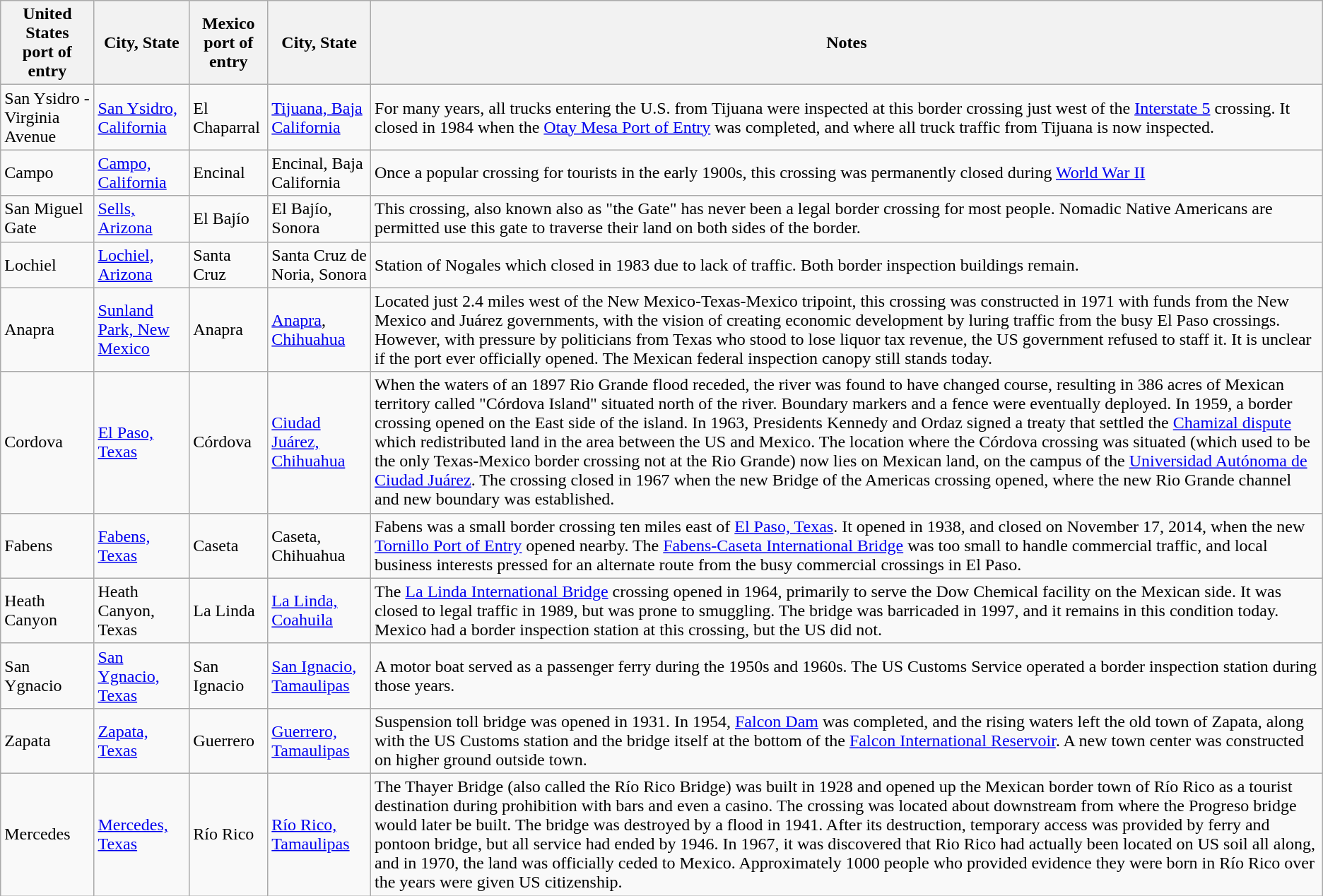<table class="wikitable">
<tr>
<th>United States<br>port of entry</th>
<th>City, State</th>
<th>Mexico<br>port of entry</th>
<th>City, State</th>
<th>Notes</th>
</tr>
<tr>
<td>San Ysidro - Virginia Avenue</td>
<td><a href='#'>San Ysidro, California</a></td>
<td>El Chaparral</td>
<td><a href='#'>Tijuana, Baja California</a></td>
<td>For many years, all trucks entering the U.S. from Tijuana were inspected at this border crossing just west of the <a href='#'>Interstate 5</a> crossing. It closed in 1984 when the <a href='#'>Otay Mesa Port of Entry</a> was completed, and where all truck traffic from Tijuana is now inspected.</td>
</tr>
<tr>
<td>Campo</td>
<td><a href='#'>Campo, California</a></td>
<td>Encinal</td>
<td>Encinal, Baja California</td>
<td>Once a popular crossing for tourists in the early 1900s, this crossing was permanently closed during <a href='#'>World War II</a></td>
</tr>
<tr>
<td>San Miguel Gate</td>
<td><a href='#'>Sells, Arizona</a></td>
<td>El Bajío</td>
<td>El Bajío, Sonora</td>
<td>This crossing, also known also as "the Gate" has never been a legal border crossing for most people. Nomadic Native Americans are permitted use this gate to traverse their land on both sides of the border.</td>
</tr>
<tr>
<td>Lochiel</td>
<td><a href='#'>Lochiel, Arizona</a></td>
<td>Santa Cruz</td>
<td>Santa Cruz de Noria, Sonora</td>
<td>Station of Nogales which closed in 1983 due to lack of traffic. Both border inspection buildings remain.</td>
</tr>
<tr>
<td>Anapra</td>
<td><a href='#'>Sunland Park, New Mexico</a></td>
<td>Anapra</td>
<td><a href='#'>Anapra</a>, <a href='#'>Chihuahua</a></td>
<td>Located just 2.4 miles west of the New Mexico-Texas-Mexico tripoint, this crossing was constructed in 1971 with funds from the New Mexico and Juárez governments, with the vision of creating economic development by luring traffic from the busy El Paso crossings. However, with pressure by politicians from Texas who stood to lose liquor tax revenue, the US government refused to staff it. It is unclear if the port ever officially opened. The Mexican federal inspection canopy still stands today.</td>
</tr>
<tr>
<td>Cordova</td>
<td><a href='#'>El Paso, Texas</a></td>
<td>Córdova</td>
<td><a href='#'>Ciudad Juárez, Chihuahua</a></td>
<td>When the waters of an 1897 Rio Grande flood receded, the river was found to have changed course, resulting in 386 acres of Mexican territory called "Córdova Island" situated north of the river. Boundary markers and a fence were eventually deployed. In 1959, a border crossing opened on the East side of the island. In 1963, Presidents Kennedy and Ordaz signed a treaty that settled the <a href='#'>Chamizal dispute</a> which redistributed land in the area between the US and Mexico. The location where the Córdova crossing was situated (which used to be the only Texas-Mexico border crossing not at the Rio Grande) now lies on Mexican land, on the campus of the <a href='#'>Universidad Autónoma de Ciudad Juárez</a>. The crossing closed in 1967 when the new Bridge of the Americas crossing opened, where the new Rio Grande channel and new boundary was established.</td>
</tr>
<tr>
<td>Fabens</td>
<td><a href='#'>Fabens, Texas</a></td>
<td>Caseta</td>
<td>Caseta, Chihuahua</td>
<td>Fabens was a small border crossing ten miles east of <a href='#'>El Paso, Texas</a>. It opened in 1938, and closed on November 17, 2014, when the new <a href='#'>Tornillo Port of Entry</a> opened nearby. The <a href='#'>Fabens-Caseta International Bridge</a> was too small to handle commercial traffic, and local business interests pressed for an alternate route from the busy commercial crossings in El Paso.</td>
</tr>
<tr>
<td>Heath Canyon</td>
<td>Heath Canyon, Texas</td>
<td>La Linda</td>
<td><a href='#'>La Linda, Coahuila</a></td>
<td>The <a href='#'>La Linda International Bridge</a> crossing opened in 1964, primarily to serve the Dow Chemical facility on the Mexican side. It was closed to legal traffic in 1989, but was prone to smuggling. The bridge was barricaded in 1997, and it remains in this condition today. Mexico had a border inspection station at this crossing, but the US did not.</td>
</tr>
<tr>
<td>San Ygnacio</td>
<td><a href='#'>San Ygnacio, Texas</a></td>
<td>San Ignacio</td>
<td><a href='#'>San Ignacio, Tamaulipas</a></td>
<td>A motor boat served as a passenger ferry during the 1950s and 1960s. The US Customs Service operated a border inspection station during those years.</td>
</tr>
<tr>
<td>Zapata</td>
<td><a href='#'>Zapata, Texas</a></td>
<td>Guerrero</td>
<td><a href='#'>Guerrero, Tamaulipas</a></td>
<td>Suspension toll bridge was opened in 1931. In 1954, <a href='#'>Falcon Dam</a> was completed, and the rising waters left the old town of Zapata, along with the US Customs station and the bridge itself at the bottom of the <a href='#'>Falcon International Reservoir</a>. A new town center was constructed on higher ground outside town.</td>
</tr>
<tr>
<td>Mercedes</td>
<td><a href='#'>Mercedes, Texas</a></td>
<td>Río Rico</td>
<td><a href='#'>Río Rico, Tamaulipas</a></td>
<td>The Thayer Bridge (also called the Río Rico Bridge) was built in 1928 and opened up the Mexican border town of Río Rico as a tourist destination during prohibition with bars and even a casino. The crossing was located about  downstream from where the Progreso bridge would later be built. The bridge was destroyed by a flood in 1941. After its destruction, temporary access was provided by ferry and pontoon bridge, but all service had ended by 1946. In 1967, it was discovered that Rio Rico had actually been located on US soil all along, and in 1970, the land was officially ceded to Mexico. Approximately 1000 people who provided evidence they were born in Río Rico over the years were given US citizenship.</td>
</tr>
</table>
